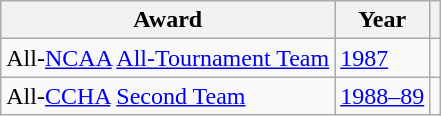<table class="wikitable">
<tr>
<th>Award</th>
<th>Year</th>
<th></th>
</tr>
<tr>
<td>All-<a href='#'>NCAA</a> <a href='#'>All-Tournament Team</a></td>
<td><a href='#'>1987</a></td>
<td></td>
</tr>
<tr>
<td>All-<a href='#'>CCHA</a> <a href='#'>Second Team</a></td>
<td><a href='#'>1988–89</a></td>
<td></td>
</tr>
</table>
